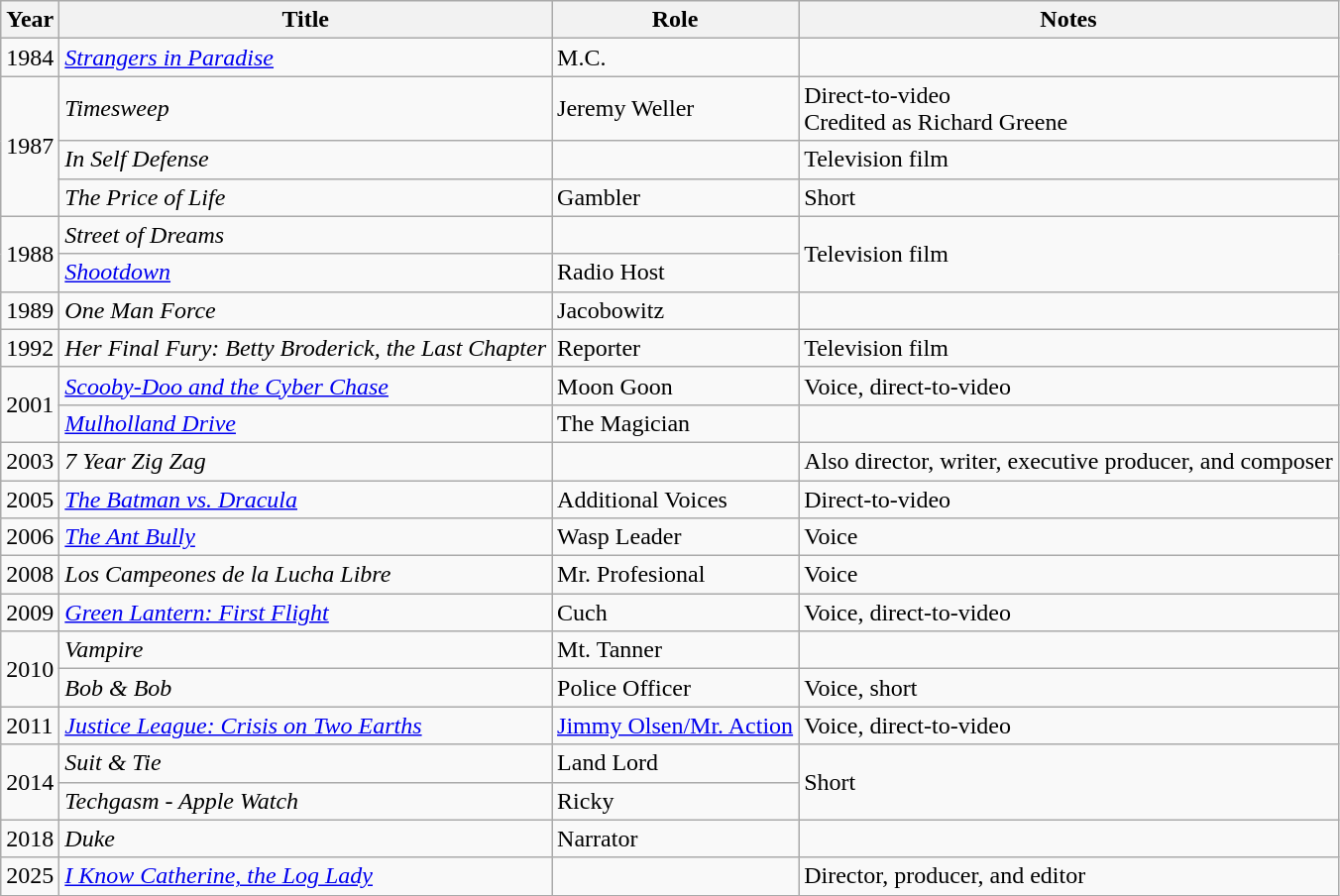<table class="wikitable sortable plainrowheaders" style="white-space:nowrap">
<tr>
<th>Year</th>
<th>Title</th>
<th>Role</th>
<th>Notes</th>
</tr>
<tr>
<td>1984</td>
<td><em><a href='#'>Strangers in Paradise</a></em></td>
<td>M.C.</td>
<td></td>
</tr>
<tr>
<td rowspan=3>1987</td>
<td><em>Timesweep</em></td>
<td>Jeremy Weller</td>
<td>Direct-to-video <br> Credited as Richard Greene</td>
</tr>
<tr>
<td><em>In Self Defense</em></td>
<td></td>
<td>Television film</td>
</tr>
<tr>
<td><em>The Price of Life</em></td>
<td>Gambler</td>
<td>Short</td>
</tr>
<tr>
<td rowspan=2>1988</td>
<td><em>Street of Dreams</em></td>
<td></td>
<td rowspan=2>Television film</td>
</tr>
<tr>
<td><em><a href='#'>Shootdown</a></em></td>
<td>Radio Host</td>
</tr>
<tr>
<td>1989</td>
<td><em>One Man Force</em></td>
<td>Jacobowitz</td>
<td></td>
</tr>
<tr>
<td>1992</td>
<td><em>Her Final Fury: Betty Broderick, the Last Chapter</em></td>
<td>Reporter</td>
<td>Television film</td>
</tr>
<tr>
<td rowspan=2>2001</td>
<td><em><a href='#'>Scooby-Doo and the Cyber Chase</a></em></td>
<td>Moon Goon</td>
<td>Voice, direct-to-video</td>
</tr>
<tr>
<td><em><a href='#'>Mulholland Drive</a></em></td>
<td>The Magician</td>
<td></td>
</tr>
<tr>
<td>2003</td>
<td><em>7 Year Zig Zag</em></td>
<td></td>
<td>Also director, writer, executive producer, and composer</td>
</tr>
<tr>
<td>2005</td>
<td><em><a href='#'>The Batman vs. Dracula</a></em></td>
<td>Additional Voices</td>
<td>Direct-to-video</td>
</tr>
<tr>
<td>2006</td>
<td><em><a href='#'>The Ant Bully</a></em></td>
<td>Wasp Leader</td>
<td>Voice</td>
</tr>
<tr>
<td>2008</td>
<td><em>Los Campeones de la Lucha Libre</em></td>
<td>Mr. Profesional</td>
<td>Voice</td>
</tr>
<tr>
<td>2009</td>
<td><em><a href='#'>Green Lantern: First Flight</a></em></td>
<td>Cuch</td>
<td>Voice, direct-to-video</td>
</tr>
<tr>
<td rowspan=2>2010</td>
<td><em>Vampire</em></td>
<td>Mt. Tanner</td>
<td></td>
</tr>
<tr>
<td><em>Bob & Bob</em></td>
<td>Police Officer</td>
<td>Voice, short</td>
</tr>
<tr>
<td>2011</td>
<td><em><a href='#'>Justice League: Crisis on Two Earths</a></em></td>
<td><a href='#'>Jimmy Olsen/Mr. Action</a></td>
<td>Voice, direct-to-video</td>
</tr>
<tr>
<td rowspan=2>2014</td>
<td><em>Suit & Tie</em></td>
<td>Land Lord</td>
<td rowspan=2>Short</td>
</tr>
<tr>
<td><em>Techgasm - Apple Watch</em></td>
<td>Ricky</td>
</tr>
<tr>
<td>2018</td>
<td><em>Duke</em></td>
<td>Narrator</td>
<td></td>
</tr>
<tr>
<td>2025</td>
<td><em><a href='#'>I Know Catherine, the Log Lady</a></em></td>
<td></td>
<td>Director, producer, and editor</td>
</tr>
</table>
